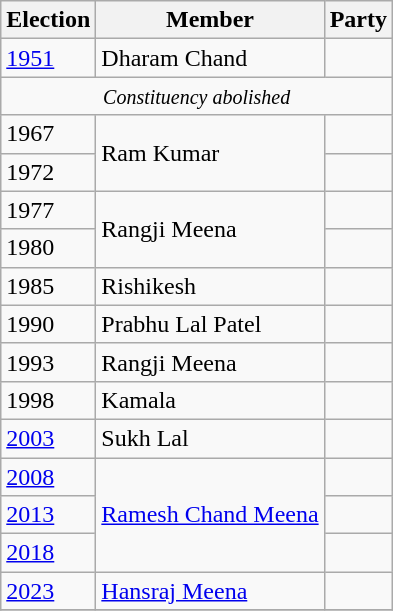<table class="wikitable sortable">
<tr>
<th>Election</th>
<th>Member</th>
<th colspan=2>Party</th>
</tr>
<tr>
<td><a href='#'>1951</a></td>
<td>Dharam Chand</td>
<td></td>
</tr>
<tr>
<td colspan=4 align=center><small><em>Constituency abolished</em></small></td>
</tr>
<tr>
<td>1967</td>
<td rowspan=2>Ram Kumar</td>
<td></td>
</tr>
<tr>
<td>1972</td>
<td></td>
</tr>
<tr>
<td>1977</td>
<td rowspan=2>Rangji Meena</td>
<td></td>
</tr>
<tr>
<td>1980</td>
<td></td>
</tr>
<tr>
<td>1985</td>
<td>Rishikesh</td>
<td></td>
</tr>
<tr>
<td>1990</td>
<td>Prabhu Lal Patel</td>
</tr>
<tr>
<td>1993</td>
<td>Rangji Meena</td>
<td></td>
</tr>
<tr>
<td>1998</td>
<td>Kamala</td>
<td></td>
</tr>
<tr>
<td><a href='#'>2003</a></td>
<td>Sukh Lal</td>
<td></td>
</tr>
<tr>
<td><a href='#'>2008</a></td>
<td rowspan=3><a href='#'>Ramesh Chand Meena</a></td>
<td></td>
</tr>
<tr>
<td><a href='#'>2013</a></td>
<td></td>
</tr>
<tr>
<td><a href='#'>2018</a></td>
</tr>
<tr>
<td><a href='#'>2023</a></td>
<td><a href='#'>Hansraj Meena</a></td>
<td></td>
</tr>
<tr>
</tr>
</table>
